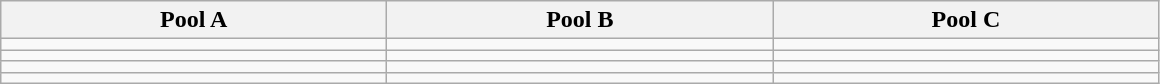<table class="wikitable">
<tr>
<th width=250>Pool A</th>
<th width=250>Pool B</th>
<th width=250>Pool C</th>
</tr>
<tr>
<td></td>
<td></td>
<td></td>
</tr>
<tr>
<td></td>
<td></td>
<td></td>
</tr>
<tr>
<td></td>
<td></td>
<td></td>
</tr>
<tr>
<td></td>
<td></td>
<td></td>
</tr>
</table>
